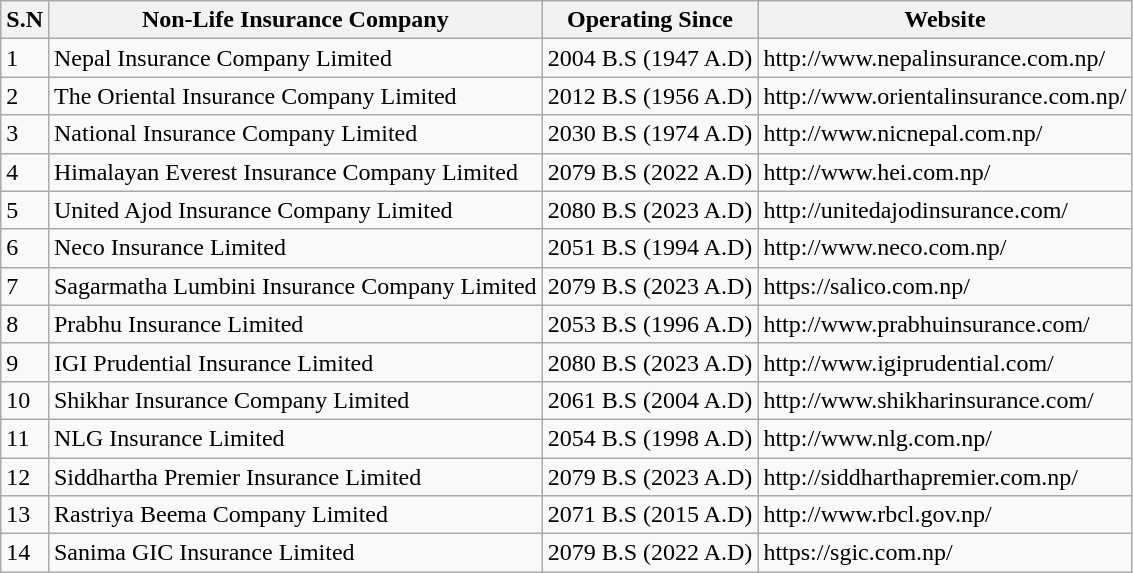<table class="wikitable">
<tr>
<th>S.N</th>
<th>Non-Life Insurance Company</th>
<th>Operating Since</th>
<th>Website</th>
</tr>
<tr>
<td>1</td>
<td>Nepal Insurance Company Limited</td>
<td>2004 B.S (1947 A.D)</td>
<td>http://www.nepalinsurance.com.np/</td>
</tr>
<tr>
<td>2</td>
<td>The Oriental Insurance Company Limited</td>
<td>2012 B.S (1956 A.D)</td>
<td>http://www.orientalinsurance.com.np/</td>
</tr>
<tr>
<td>3</td>
<td>National Insurance Company Limited</td>
<td>2030 B.S (1974 A.D)</td>
<td>http://www.nicnepal.com.np/</td>
</tr>
<tr>
<td>4</td>
<td>Himalayan Everest Insurance Company Limited</td>
<td>2079 B.S (2022 A.D)</td>
<td>http://www.hei.com.np/</td>
</tr>
<tr>
<td>5</td>
<td>United Ajod Insurance Company Limited</td>
<td>2080 B.S (2023 A.D)</td>
<td>http://unitedajodinsurance.com/</td>
</tr>
<tr>
<td>6</td>
<td>Neco Insurance Limited</td>
<td>2051 B.S (1994 A.D)</td>
<td>http://www.neco.com.np/</td>
</tr>
<tr>
<td>7</td>
<td>Sagarmatha Lumbini Insurance Company Limited</td>
<td>2079 B.S (2023 A.D)</td>
<td>https://salico.com.np/</td>
</tr>
<tr>
<td>8</td>
<td>Prabhu Insurance Limited</td>
<td>2053 B.S (1996 A.D)</td>
<td>http://www.prabhuinsurance.com/</td>
</tr>
<tr>
<td>9</td>
<td>IGI Prudential Insurance Limited</td>
<td>2080 B.S (2023 A.D)</td>
<td>http://www.igiprudential.com/</td>
</tr>
<tr>
<td>10</td>
<td>Shikhar Insurance Company Limited</td>
<td>2061 B.S (2004 A.D)</td>
<td>http://www.shikharinsurance.com/</td>
</tr>
<tr>
<td>11</td>
<td>NLG Insurance Limited</td>
<td>2054 B.S (1998 A.D)</td>
<td>http://www.nlg.com.np/</td>
</tr>
<tr>
<td>12</td>
<td>Siddhartha Premier Insurance Limited</td>
<td>2079 B.S (2023 A.D)</td>
<td>http://siddharthapremier.com.np/</td>
</tr>
<tr>
<td>13</td>
<td>Rastriya Beema Company Limited</td>
<td>2071 B.S (2015 A.D)</td>
<td>http://www.rbcl.gov.np/</td>
</tr>
<tr>
<td>14</td>
<td>Sanima GIC Insurance Limited</td>
<td>2079 B.S (2022 A.D)</td>
<td>https://sgic.com.np/</td>
</tr>
</table>
